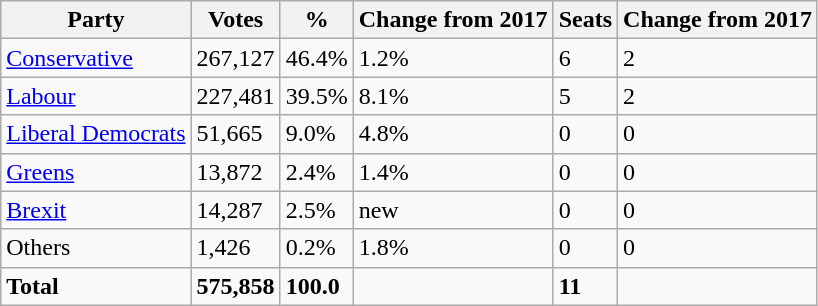<table class="wikitable">
<tr>
<th>Party</th>
<th>Votes</th>
<th>%</th>
<th>Change from 2017</th>
<th>Seats</th>
<th>Change from 2017</th>
</tr>
<tr>
<td><a href='#'>Conservative</a></td>
<td>267,127</td>
<td>46.4%</td>
<td>1.2%</td>
<td>6</td>
<td>2</td>
</tr>
<tr>
<td><a href='#'>Labour</a></td>
<td>227,481</td>
<td>39.5%</td>
<td>8.1%</td>
<td>5</td>
<td>2</td>
</tr>
<tr>
<td><a href='#'>Liberal Democrats</a></td>
<td>51,665</td>
<td>9.0%</td>
<td>4.8%</td>
<td>0</td>
<td>0</td>
</tr>
<tr>
<td><a href='#'>Greens</a></td>
<td>13,872</td>
<td>2.4%</td>
<td>1.4%</td>
<td>0</td>
<td>0</td>
</tr>
<tr>
<td><a href='#'>Brexit</a></td>
<td>14,287</td>
<td>2.5%</td>
<td>new</td>
<td>0</td>
<td>0</td>
</tr>
<tr>
<td>Others</td>
<td>1,426</td>
<td>0.2%</td>
<td>1.8%</td>
<td>0</td>
<td>0</td>
</tr>
<tr>
<td><strong>Total</strong></td>
<td><strong>575,858</strong></td>
<td><strong>100.0</strong></td>
<td></td>
<td><strong>11</strong></td>
<td></td>
</tr>
</table>
